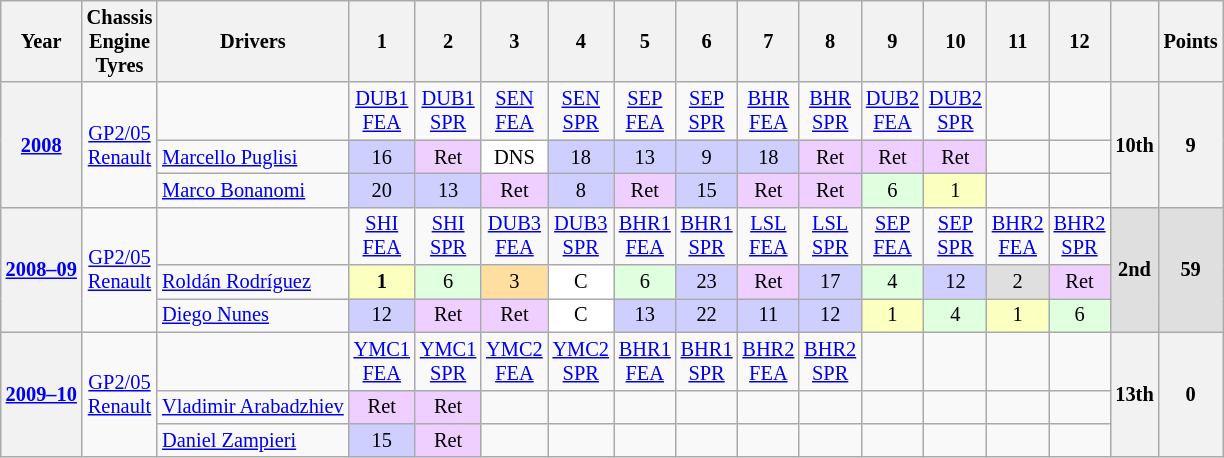<table class="wikitable" style="text-align:center; font-size:85%;">
<tr>
<th>Year</th>
<th>Chassis<br>Engine<br>Tyres</th>
<th>Drivers</th>
<th>1</th>
<th>2</th>
<th>3</th>
<th>4</th>
<th>5</th>
<th>6</th>
<th>7</th>
<th>8</th>
<th>9</th>
<th>10</th>
<th>11</th>
<th>12</th>
<th></th>
<th>Points</th>
</tr>
<tr>
<th rowspan=3><a href='#'>2008</a></th>
<td rowspan=3><a href='#'>GP2/05</a><br><a href='#'>Renault</a><br></td>
<td></td>
<td><a href='#'>DUB1<br>FEA</a></td>
<td><a href='#'>DUB1<br>SPR</a></td>
<td><a href='#'>SEN<br>FEA</a></td>
<td><a href='#'>SEN<br>SPR</a></td>
<td><a href='#'>SEP<br>FEA</a></td>
<td><a href='#'>SEP<br>SPR</a></td>
<td><a href='#'>BHR<br>FEA</a></td>
<td><a href='#'>BHR<br>SPR</a></td>
<td><a href='#'>DUB2<br>FEA</a></td>
<td><a href='#'>DUB2<br>SPR</a></td>
<td></td>
<td></td>
<th rowspan=3>10th</th>
<th rowspan=3>9</th>
</tr>
<tr>
<td align=left> <a href='#'>Marcello Puglisi</a></td>
<td bgcolor="#CFCFFF">16</td>
<td bgcolor="#EFCFFF">Ret</td>
<td bgcolor="#FFFFFF">DNS</td>
<td bgcolor="#CFCFFF">18</td>
<td bgcolor="#CFCFFF">13</td>
<td bgcolor="#CFCFFF">9</td>
<td bgcolor="#CFCFFF">18</td>
<td bgcolor="#EFCFFF">Ret</td>
<td bgcolor="#EFCFFF">Ret</td>
<td bgcolor="#EFCFFF">Ret</td>
<td></td>
<td></td>
</tr>
<tr>
<td align=left> <a href='#'>Marco Bonanomi</a></td>
<td bgcolor="#CFCFFF">20</td>
<td bgcolor="#CFCFFF">13</td>
<td bgcolor="#EFCFFF">Ret</td>
<td bgcolor="#CFCFFF">8</td>
<td bgcolor="#EFCFFF">Ret</td>
<td bgcolor="#CFCFFF">15</td>
<td bgcolor="#EFCFFF">Ret</td>
<td bgcolor="#EFCFFF">Ret</td>
<td bgcolor="#DFFFDF">6</td>
<td bgcolor="#FBFFBF">1</td>
<td></td>
<td></td>
</tr>
<tr>
<th rowspan=3><a href='#'>2008–09</a></th>
<td rowspan=3><a href='#'>GP2/05</a><br><a href='#'>Renault</a><br></td>
<td></td>
<td><a href='#'>SHI<br>FEA</a></td>
<td><a href='#'>SHI<br>SPR</a></td>
<td><a href='#'>DUB3<br>FEA</a></td>
<td><a href='#'>DUB3<br>SPR</a></td>
<td><a href='#'>BHR1<br>FEA</a></td>
<td><a href='#'>BHR1<br>SPR</a></td>
<td><a href='#'>LSL<br>FEA</a></td>
<td><a href='#'>LSL<br>SPR</a></td>
<td><a href='#'>SEP<br>FEA</a></td>
<td><a href='#'>SEP<br>SPR</a></td>
<td><a href='#'>BHR2<br>FEA</a></td>
<td><a href='#'>BHR2<br>SPR</a></td>
<th rowspan=3 style="background:#DFDFDF">2nd</th>
<th rowspan=3 style="background:#DFDFDF">59</th>
</tr>
<tr>
<td align=left> <a href='#'>Roldán Rodríguez</a></td>
<td bgcolor="#FBFFBF"><strong>1</strong></td>
<td bgcolor="#DFFFDF">6</td>
<td bgcolor="#FFDF9F">3</td>
<td bgcolor="#FFFFFF">C</td>
<td bgcolor="#DFFFDF">6</td>
<td bgcolor="#CFCFFF">23</td>
<td bgcolor="#EFCFFF">Ret</td>
<td bgcolor="#CFCFFF">17</td>
<td bgcolor="#DFFFDF">4</td>
<td bgcolor="#CFCFFF">12</td>
<td bgcolor="#DFDFDF">2</td>
<td bgcolor="#EFCFFF">Ret</td>
</tr>
<tr>
<td align=left> <a href='#'>Diego Nunes</a></td>
<td bgcolor="#CFCFFF">12</td>
<td bgcolor="#EFCFFF">Ret</td>
<td bgcolor="#EFCFFF">Ret</td>
<td bgcolor="#FFFFFF">C</td>
<td bgcolor="#CFCFFF">13</td>
<td bgcolor="#CFCFFF">22</td>
<td bgcolor="#CFCFFF">11</td>
<td bgcolor="#CFCFFF">12</td>
<td bgcolor="#FBFFBF">1</td>
<td bgcolor="#DFFFDF">4</td>
<td bgcolor="#FBFFBF">1</td>
<td bgcolor="#DFFFDF">6</td>
</tr>
<tr>
<th rowspan=3><a href='#'>2009–10</a></th>
<td rowspan=3><a href='#'>GP2/05</a><br><a href='#'>Renault</a><br></td>
<td></td>
<td><a href='#'>YMC1<br>FEA</a></td>
<td><a href='#'>YMC1<br>SPR</a></td>
<td><a href='#'>YMC2<br>FEA</a></td>
<td><a href='#'>YMC2<br>SPR</a></td>
<td><a href='#'>BHR1<br>FEA</a></td>
<td><a href='#'>BHR1<br>SPR</a></td>
<td><a href='#'>BHR2<br>FEA</a></td>
<td><a href='#'>BHR2<br>SPR</a></td>
<td></td>
<td></td>
<td></td>
<td></td>
<th rowspan=3>13th</th>
<th rowspan=3>0</th>
</tr>
<tr>
<td align=left> <a href='#'>Vladimir Arabadzhiev</a></td>
<td bgcolor="#EFCFFF">Ret</td>
<td bgcolor="#EFCFFF">Ret</td>
<td></td>
<td></td>
<td></td>
<td></td>
<td></td>
<td></td>
<td></td>
<td></td>
<td></td>
<td></td>
</tr>
<tr>
<td align=left> <a href='#'>Daniel Zampieri</a></td>
<td bgcolor="#CFCFFF">15</td>
<td bgcolor="#EFCFFF">Ret</td>
<td></td>
<td></td>
<td></td>
<td></td>
<td></td>
<td></td>
<td></td>
<td></td>
<td></td>
<td></td>
</tr>
</table>
